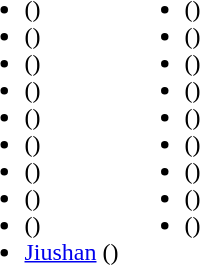<table>
<tr>
<td valign="top"><br><ul><li> ()</li><li> ()</li><li> ()</li><li> ()</li><li> ()</li><li> ()</li><li> ()</li><li> ()</li><li> ()</li><li><a href='#'>Jiushan</a> ()</li></ul></td>
<td valign="top"><br><ul><li> ()</li><li> ()</li><li> ()</li><li> ()</li><li> ()</li><li> ()</li><li> ()</li><li> ()</li><li> ()</li></ul></td>
</tr>
</table>
